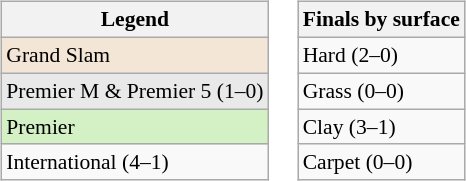<table>
<tr valign=top>
<td><br><table class=wikitable style="font-size:90%">
<tr>
<th>Legend</th>
</tr>
<tr>
<td style="background:#f3e6d7;">Grand Slam</td>
</tr>
<tr>
<td style="background:#e9e9e9;">Premier M & Premier 5 (1–0)</td>
</tr>
<tr>
<td style="background:#d4f1c5;">Premier</td>
</tr>
<tr>
<td>International (4–1)</td>
</tr>
</table>
</td>
<td><br><table class=wikitable style="font-size:90%">
<tr>
<th>Finals by surface</th>
</tr>
<tr>
<td>Hard (2–0)</td>
</tr>
<tr>
<td>Grass (0–0)</td>
</tr>
<tr>
<td>Clay (3–1)</td>
</tr>
<tr>
<td>Carpet (0–0)</td>
</tr>
</table>
</td>
</tr>
</table>
